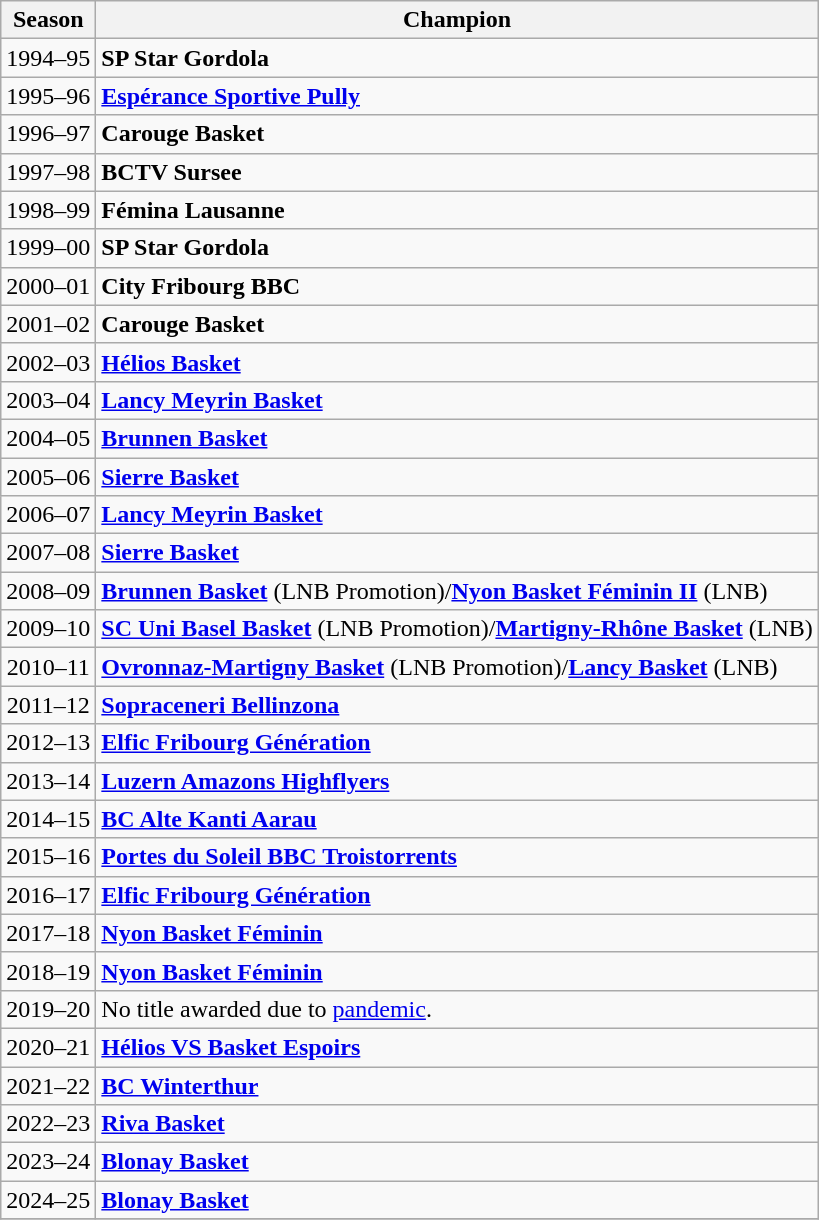<table class="wikitable">
<tr>
<th>Season</th>
<th>Champion</th>
</tr>
<tr>
<td style="text-align:center;">1994–95</td>
<td><strong>SP Star Gordola</strong></td>
</tr>
<tr>
<td style="text-align:center;">1995–96</td>
<td><strong><a href='#'>Espérance Sportive Pully</a></strong></td>
</tr>
<tr>
<td style="text-align:center;">1996–97</td>
<td><strong>Carouge Basket</strong></td>
</tr>
<tr>
<td style="text-align:center;">1997–98</td>
<td><strong>BCTV Sursee</strong></td>
</tr>
<tr>
<td style="text-align:center;">1998–99</td>
<td><strong>Fémina Lausanne</strong></td>
</tr>
<tr>
<td style="text-align:center;">1999–00</td>
<td><strong>SP Star Gordola</strong></td>
</tr>
<tr>
<td style="text-align:center;">2000–01</td>
<td><strong>City Fribourg BBC</strong></td>
</tr>
<tr>
<td style="text-align:center;">2001–02</td>
<td><strong>Carouge Basket</strong></td>
</tr>
<tr>
<td style="text-align:center;">2002–03</td>
<td><strong><a href='#'>Hélios Basket</a></strong></td>
</tr>
<tr>
<td style="text-align:center;">2003–04</td>
<td><strong><a href='#'>Lancy Meyrin Basket</a></strong></td>
</tr>
<tr>
<td style="text-align:center;">2004–05</td>
<td><strong><a href='#'>Brunnen Basket</a></strong></td>
</tr>
<tr>
<td style="text-align:center;">2005–06</td>
<td><strong><a href='#'>Sierre Basket</a></strong></td>
</tr>
<tr>
<td style="text-align:center;">2006–07</td>
<td><strong><a href='#'>Lancy Meyrin Basket</a></strong></td>
</tr>
<tr>
<td style="text-align:center;">2007–08</td>
<td><strong><a href='#'>Sierre Basket</a></strong></td>
</tr>
<tr>
<td style="text-align:center;">2008–09</td>
<td><strong><a href='#'>Brunnen Basket</a></strong> (LNB Promotion)/<strong><a href='#'>Nyon Basket Féminin II</a></strong> (LNB)</td>
</tr>
<tr>
<td style="text-align:center;">2009–10</td>
<td><strong><a href='#'>SC Uni Basel Basket</a></strong> (LNB Promotion)/<strong><a href='#'>Martigny-Rhône Basket</a></strong> (LNB)</td>
</tr>
<tr>
<td style="text-align:center;">2010–11</td>
<td><strong><a href='#'>Ovronnaz-Martigny Basket</a></strong> (LNB Promotion)/<strong><a href='#'>Lancy Basket</a></strong> (LNB)</td>
</tr>
<tr>
<td style="text-align:center;">2011–12</td>
<td><strong><a href='#'>Sopraceneri Bellinzona</a></strong></td>
</tr>
<tr>
<td style="text-align:center;">2012–13</td>
<td><strong><a href='#'>Elfic Fribourg Génération</a></strong></td>
</tr>
<tr>
<td style="text-align:center;">2013–14</td>
<td><strong><a href='#'>Luzern Amazons Highflyers</a></strong></td>
</tr>
<tr>
<td style="text-align:center;">2014–15</td>
<td><strong><a href='#'>BC Alte Kanti Aarau</a></strong></td>
</tr>
<tr>
<td style="text-align:center;">2015–16</td>
<td><strong><a href='#'>Portes du Soleil BBC Troistorrents</a></strong></td>
</tr>
<tr>
<td style="text-align:center;">2016–17</td>
<td><strong><a href='#'>Elfic Fribourg Génération</a></strong></td>
</tr>
<tr>
<td style="text-align:center;">2017–18</td>
<td><strong><a href='#'>Nyon Basket Féminin</a></strong></td>
</tr>
<tr>
<td style="text-align:center;">2018–19</td>
<td><strong><a href='#'>Nyon Basket Féminin</a></strong></td>
</tr>
<tr>
<td style="text-align:center;">2019–20</td>
<td colspan="2">No title awarded due to <a href='#'>pandemic</a>.</td>
</tr>
<tr>
<td style="text-align:center;">2020–21</td>
<td><strong><a href='#'>Hélios VS Basket Espoirs</a></strong></td>
</tr>
<tr>
<td style="text-align:center;">2021–22</td>
<td><strong><a href='#'>BC Winterthur</a></strong></td>
</tr>
<tr>
<td style="text-align:center;">2022–23</td>
<td><strong><a href='#'>Riva Basket</a></strong></td>
</tr>
<tr>
<td style="text-align:center;">2023–24</td>
<td><strong><a href='#'>Blonay Basket</a></strong></td>
</tr>
<tr>
<td style="text-align:center;">2024–25</td>
<td><strong><a href='#'>Blonay Basket</a></strong></td>
</tr>
<tr>
</tr>
</table>
